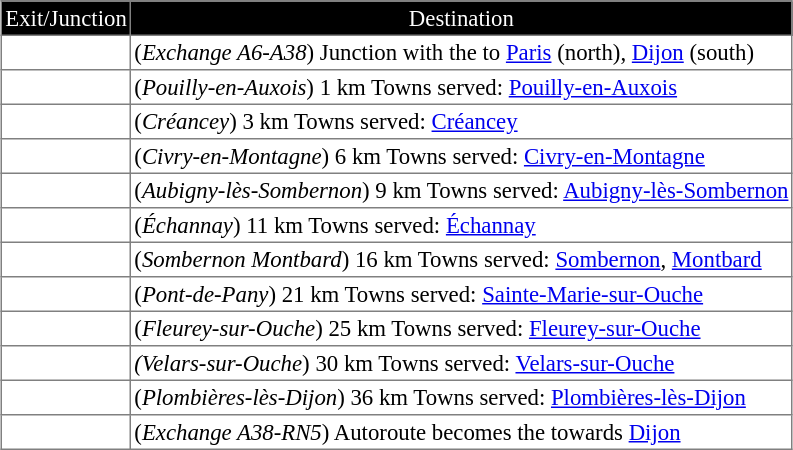<table border=1 cellpadding=2 style="margin-left:1em; margin-bottom: 1em; color: black; border-collapse: collapse; font-size: 95%;">
<tr align="center" bgcolor="000000" style="color: white">
<td>Exit/Junction</td>
<td>Destination</td>
</tr>
<tr>
<td></td>
<td>(<em>Exchange A6-A38</em>) Junction with the <em></em> to <a href='#'>Paris</a> (north), <a href='#'>Dijon</a> (south)</td>
</tr>
<tr>
<td></td>
<td>(<em>Pouilly-en-Auxois</em>) 1 km Towns served: <a href='#'>Pouilly-en-Auxois</a></td>
</tr>
<tr>
<td></td>
<td>(<em>Créancey</em>) 3 km Towns served: <a href='#'>Créancey</a></td>
</tr>
<tr>
<td></td>
<td>(<em>Civry-en-Montagne</em>) 6 km Towns served: <a href='#'>Civry-en-Montagne</a></td>
</tr>
<tr>
<td></td>
<td>(<em>Aubigny-lès-Sombernon</em>) 9 km Towns served: <a href='#'>Aubigny-lès-Sombernon</a></td>
</tr>
<tr>
<td></td>
<td>(<em>Échannay</em>) 11 km Towns served: <a href='#'>Échannay</a></td>
</tr>
<tr>
<td></td>
<td>(<em>Sombernon Montbard</em>) 16 km Towns served: <a href='#'>Sombernon</a>, <a href='#'>Montbard</a></td>
</tr>
<tr>
<td></td>
<td>(<em>Pont-de-Pany</em>) 21 km Towns served: <a href='#'>Sainte-Marie-sur-Ouche</a></td>
</tr>
<tr>
<td></td>
<td>(<em>Fleurey-sur-Ouche</em>) 25 km Towns served: <a href='#'>Fleurey-sur-Ouche</a></td>
</tr>
<tr>
<td></td>
<td><em>(Velars-sur-Ouche</em>) 30 km Towns served: <a href='#'>Velars-sur-Ouche</a></td>
</tr>
<tr>
<td></td>
<td>(<em>Plombières-lès-Dijon</em>) 36 km Towns served: <a href='#'>Plombières-lès-Dijon</a></td>
</tr>
<tr>
<td></td>
<td>(<em>Exchange A38-RN5</em>) Autoroute becomes the <em></em> towards <a href='#'>Dijon</a></td>
</tr>
</table>
